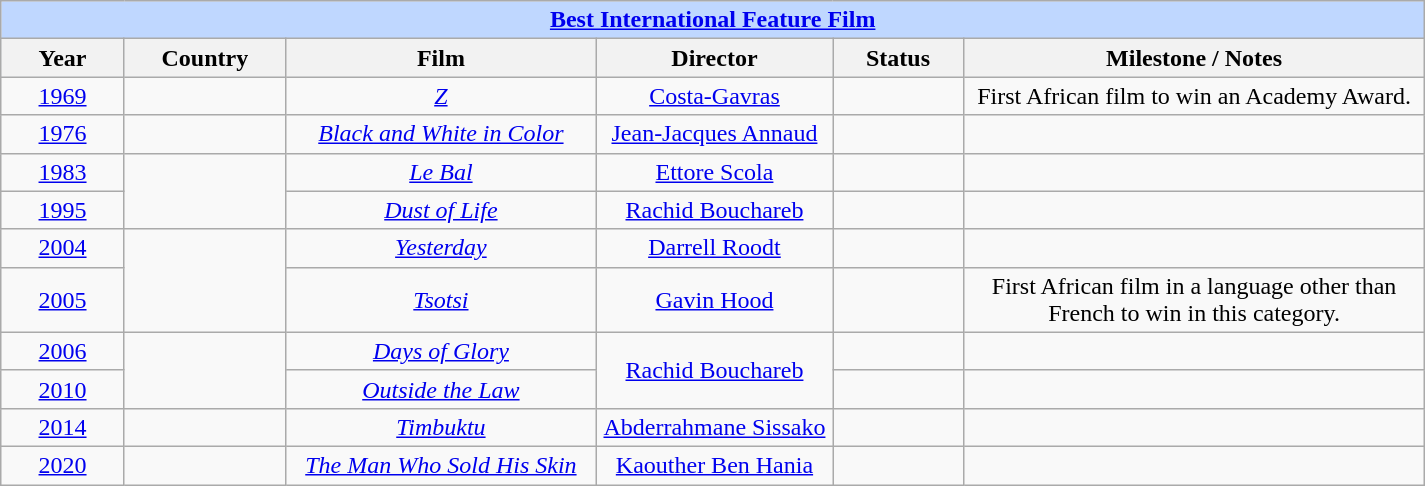<table class="wikitable" style="text-align: center">
<tr ---- bgcolor="#bfd7ff">
<td colspan=6 align=center><strong><a href='#'>Best International Feature Film</a></strong></td>
</tr>
<tr ---- bgcolor="#ebf5ff">
<th width="75">Year</th>
<th width="100">Country</th>
<th width="200">Film</th>
<th width="150">Director</th>
<th width="80">Status</th>
<th width="300">Milestone / Notes</th>
</tr>
<tr>
<td><a href='#'>1969</a></td>
<td style="text-align:center;"></td>
<td><em><a href='#'>Z</a></em></td>
<td><a href='#'>Costa-Gavras</a></td>
<td></td>
<td>First African film to win an Academy Award.</td>
</tr>
<tr>
<td><a href='#'>1976</a></td>
<td style="text-align:center;"></td>
<td><em><a href='#'>Black and White in Color</a></em></td>
<td><a href='#'>Jean-Jacques Annaud</a></td>
<td></td>
<td></td>
</tr>
<tr>
<td><a href='#'>1983</a></td>
<td rowspan=2></td>
<td><em><a href='#'>Le Bal</a></em></td>
<td><a href='#'>Ettore Scola</a></td>
<td></td>
<td></td>
</tr>
<tr>
<td><a href='#'>1995</a></td>
<td><em><a href='#'>Dust of Life</a></em></td>
<td><a href='#'>Rachid Bouchareb</a></td>
<td></td>
<td></td>
</tr>
<tr>
<td><a href='#'>2004</a></td>
<td rowspan=2></td>
<td><em><a href='#'>Yesterday</a></em></td>
<td><a href='#'>Darrell Roodt</a></td>
<td></td>
<td></td>
</tr>
<tr>
<td><a href='#'>2005</a></td>
<td><em><a href='#'>Tsotsi</a></em></td>
<td><a href='#'>Gavin Hood</a></td>
<td></td>
<td>First African film in a language other than French to win in this category.</td>
</tr>
<tr>
<td><a href='#'>2006</a></td>
<td rowspan=2></td>
<td><em><a href='#'>Days of Glory</a></em></td>
<td rowspan="2"><a href='#'>Rachid Bouchareb</a></td>
<td></td>
<td></td>
</tr>
<tr>
<td><a href='#'>2010</a></td>
<td><em><a href='#'>Outside the Law</a></em></td>
<td></td>
<td></td>
</tr>
<tr>
<td><a href='#'>2014</a></td>
<td style="text-align:center;"></td>
<td><em><a href='#'>Timbuktu</a></em></td>
<td><a href='#'>Abderrahmane Sissako</a></td>
<td></td>
<td></td>
</tr>
<tr>
<td><a href='#'>2020</a></td>
<td style="text-align:center;"></td>
<td><em><a href='#'>The Man Who Sold His Skin</a></em></td>
<td><a href='#'>Kaouther Ben Hania</a></td>
<td></td>
<td></td>
</tr>
</table>
